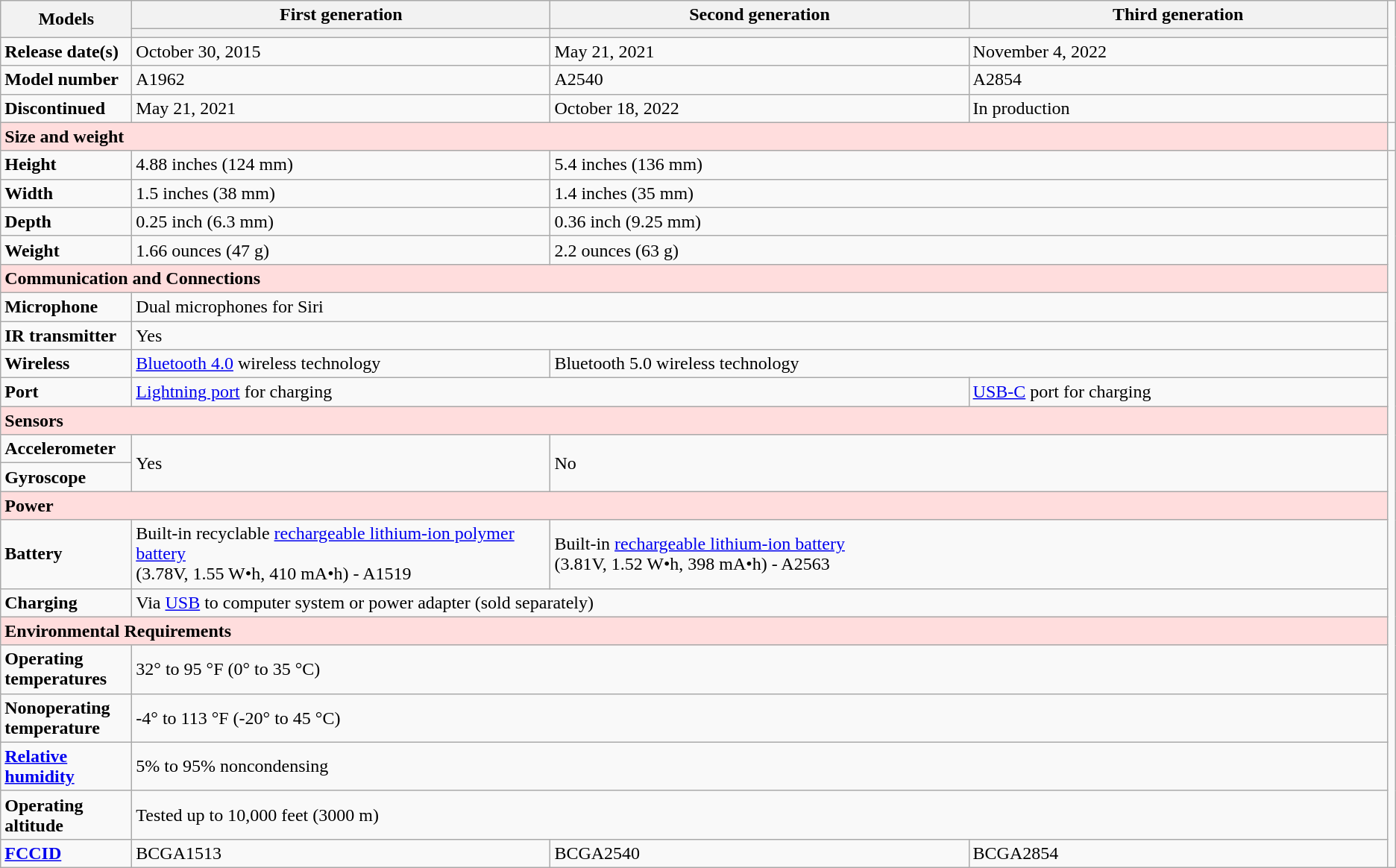<table class="wikitable">
<tr>
<th rowspan="2">Models</th>
<th style="width: 30%">First generation</th>
<th style="width: 30%">Second generation</th>
<th style="width: 30%">Third generation</th>
</tr>
<tr>
<th></th>
<th colspan="2"></th>
</tr>
<tr>
<td><strong>Release date(s)</strong></td>
<td>October 30, 2015</td>
<td>May 21, 2021</td>
<td>November 4, 2022</td>
</tr>
<tr>
<td><strong>Model number</strong></td>
<td>A1962</td>
<td>A2540</td>
<td>A2854</td>
</tr>
<tr>
<td><strong>Discontinued</strong></td>
<td>May 21, 2021</td>
<td>October 18, 2022</td>
<td>In production</td>
</tr>
<tr>
<td colspan="4" style="background: #FFDDDD"><strong>Size and weight</strong></td>
<td></td>
</tr>
<tr>
<td><strong>Height</strong></td>
<td>4.88 inches (124 mm)</td>
<td colspan="2">5.4 inches (136 mm)</td>
</tr>
<tr>
<td><strong>Width</strong></td>
<td>1.5 inches (38 mm)</td>
<td colspan="2">1.4 inches (35 mm)</td>
</tr>
<tr>
<td><strong>Depth</strong></td>
<td>0.25 inch (6.3 mm)</td>
<td colspan="2">0.36 inch (9.25 mm)</td>
</tr>
<tr>
<td><strong>Weight</strong></td>
<td>1.66 ounces (47 g)</td>
<td colspan="2">2.2 ounces (63 g)</td>
</tr>
<tr>
<td colspan="4" style="background: #FFDDDD"><strong>Communication and Connections</strong></td>
</tr>
<tr>
<td><strong>Microphone</strong></td>
<td colspan="3">Dual microphones for Siri</td>
</tr>
<tr>
<td><strong>IR transmitter</strong></td>
<td colspan="3">Yes</td>
</tr>
<tr>
<td><strong>Wireless</strong></td>
<td><a href='#'>Bluetooth 4.0</a> wireless technology</td>
<td colspan="2">Bluetooth 5.0 wireless technology</td>
</tr>
<tr>
<td><strong>Port</strong></td>
<td colspan="2"><a href='#'>Lightning port</a> for charging</td>
<td><a href='#'>USB-C</a> port for charging</td>
</tr>
<tr>
<td colspan="4" style="background: #FFDDDD"><strong>Sensors</strong></td>
</tr>
<tr>
<td><strong>Accelerometer</strong></td>
<td rowspan="2">Yes</td>
<td colspan="2" rowspan="2">No</td>
</tr>
<tr>
<td><strong>Gyroscope</strong></td>
</tr>
<tr>
<td colspan="4" style="background: #FFDDDD"><strong>Power</strong></td>
</tr>
<tr>
<td><strong>Battery</strong></td>
<td>Built-in recyclable <a href='#'>rechargeable lithium-ion polymer battery</a><br>(3.78V, 1.55 W•h, 410 mA•h) - A1519</td>
<td colspan="2">Built-in <a href='#'>rechargeable lithium-ion battery</a><br>(3.81V, 1.52 W•h, 398 mA•h) - A2563</td>
</tr>
<tr>
<td><strong>Charging</strong></td>
<td colspan="3">Via <a href='#'>USB</a> to computer system or power adapter (sold separately)</td>
</tr>
<tr>
<td colspan="4" style="background: #FFDDDD"><strong>Environmental Requirements</strong></td>
</tr>
<tr>
<td><strong>Operating temperatures</strong></td>
<td colspan="3">32° to 95 °F (0° to 35 °C)</td>
</tr>
<tr>
<td><strong>Nonoperating temperature</strong></td>
<td colspan="3">-4° to 113 °F (-20° to 45 °C)</td>
</tr>
<tr>
<td><strong><a href='#'>Relative humidity</a></strong></td>
<td colspan="3">5% to 95% noncondensing</td>
</tr>
<tr>
<td><strong>Operating altitude</strong></td>
<td colspan="3">Tested up to 10,000 feet (3000 m)</td>
</tr>
<tr>
<td><strong><a href='#'>FCCID</a></strong></td>
<td>BCGA1513</td>
<td>BCGA2540</td>
<td>BCGA2854</td>
</tr>
</table>
